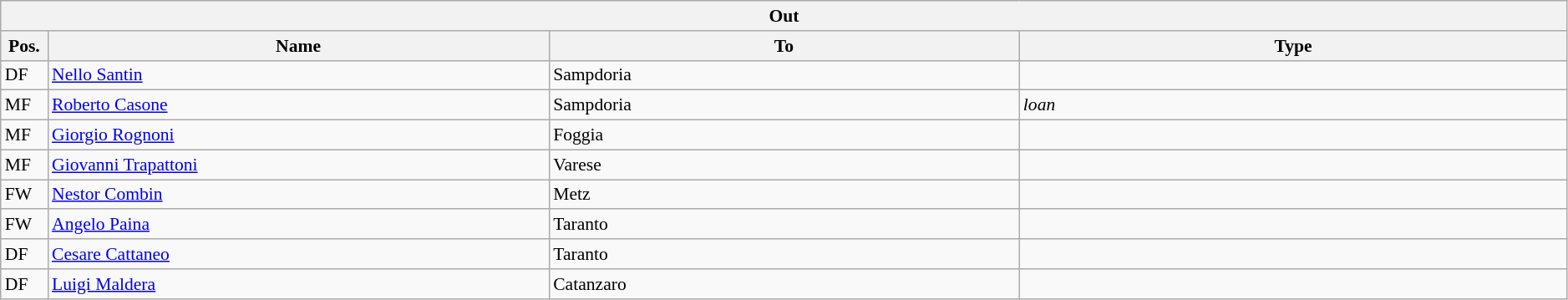<table class="wikitable" style="font-size:90%;width:99%;">
<tr>
<th colspan="4">Out</th>
</tr>
<tr>
<th width=3%>Pos.</th>
<th width=32%>Name</th>
<th width=30%>To</th>
<th width=35%>Type</th>
</tr>
<tr>
<td>DF</td>
<td><a href='#'>Nello Santin</a></td>
<td>Sampdoria</td>
<td></td>
</tr>
<tr>
<td>MF</td>
<td><a href='#'>Roberto Casone</a></td>
<td>Sampdoria</td>
<td><em>loan</em></td>
</tr>
<tr>
<td>MF</td>
<td><a href='#'>Giorgio Rognoni</a></td>
<td>Foggia</td>
<td></td>
</tr>
<tr>
<td>MF</td>
<td><a href='#'>Giovanni Trapattoni</a></td>
<td>Varese</td>
<td></td>
</tr>
<tr>
<td>FW</td>
<td><a href='#'>Nestor Combin</a></td>
<td>Metz</td>
<td></td>
</tr>
<tr>
<td>FW</td>
<td><a href='#'>Angelo Paina</a></td>
<td>Taranto</td>
<td></td>
</tr>
<tr>
<td>DF</td>
<td><a href='#'>Cesare Cattaneo</a></td>
<td>Taranto</td>
<td></td>
</tr>
<tr>
<td>DF</td>
<td><a href='#'>Luigi Maldera</a></td>
<td>Catanzaro</td>
<td></td>
</tr>
</table>
